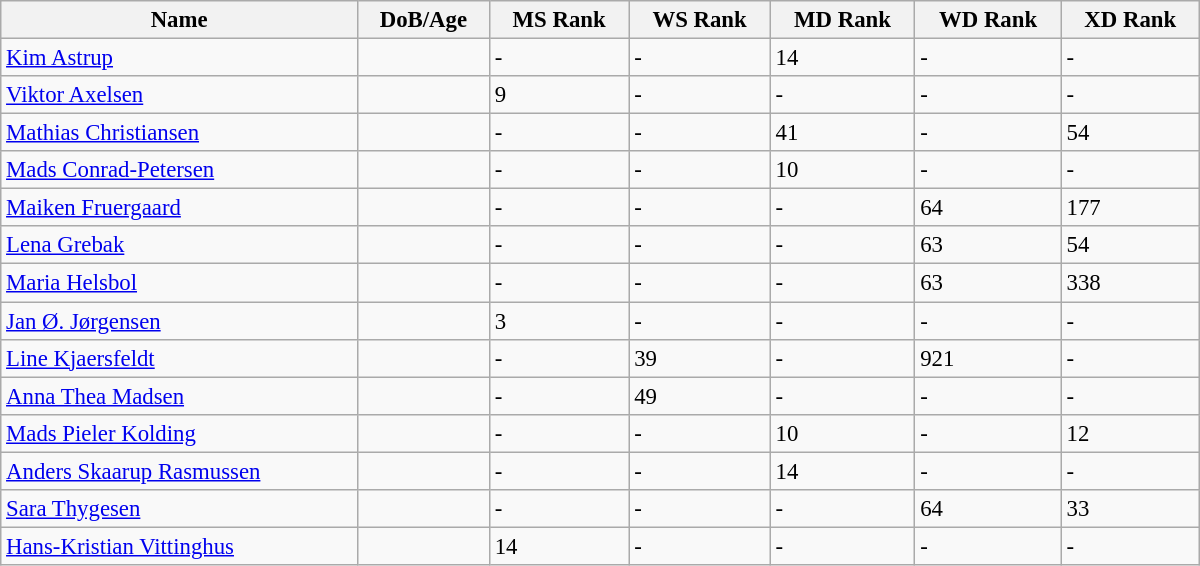<table class="wikitable"  style="width:800px; font-size:95%;">
<tr>
<th align="left">Name</th>
<th align="left">DoB/Age</th>
<th align="left">MS Rank</th>
<th align="left">WS Rank</th>
<th align="left">MD Rank</th>
<th align="left">WD Rank</th>
<th align="left">XD Rank</th>
</tr>
<tr>
<td><a href='#'>Kim Astrup</a></td>
<td></td>
<td>-</td>
<td>-</td>
<td>14</td>
<td>-</td>
<td>-</td>
</tr>
<tr>
<td><a href='#'>Viktor Axelsen</a></td>
<td></td>
<td>9</td>
<td>-</td>
<td>-</td>
<td>-</td>
<td>-</td>
</tr>
<tr>
<td><a href='#'>Mathias Christiansen</a></td>
<td></td>
<td>-</td>
<td>-</td>
<td>41</td>
<td>-</td>
<td>54</td>
</tr>
<tr>
<td><a href='#'>Mads Conrad-Petersen</a></td>
<td></td>
<td>-</td>
<td>-</td>
<td>10</td>
<td>-</td>
<td>-</td>
</tr>
<tr>
<td><a href='#'>Maiken Fruergaard</a></td>
<td></td>
<td>-</td>
<td>-</td>
<td>-</td>
<td>64</td>
<td>177</td>
</tr>
<tr>
<td><a href='#'>Lena Grebak</a></td>
<td></td>
<td>-</td>
<td>-</td>
<td>-</td>
<td>63</td>
<td>54</td>
</tr>
<tr>
<td><a href='#'>Maria Helsbol</a></td>
<td></td>
<td>-</td>
<td>-</td>
<td>-</td>
<td>63</td>
<td>338</td>
</tr>
<tr>
<td><a href='#'>Jan Ø. Jørgensen</a></td>
<td></td>
<td>3</td>
<td>-</td>
<td>-</td>
<td>-</td>
<td>-</td>
</tr>
<tr>
<td><a href='#'>Line Kjaersfeldt</a></td>
<td></td>
<td>-</td>
<td>39</td>
<td>-</td>
<td>921</td>
<td>-</td>
</tr>
<tr>
<td><a href='#'>Anna Thea Madsen</a></td>
<td></td>
<td>-</td>
<td>49</td>
<td>-</td>
<td>-</td>
<td>-</td>
</tr>
<tr>
<td><a href='#'>Mads Pieler Kolding</a></td>
<td></td>
<td>-</td>
<td>-</td>
<td>10</td>
<td>-</td>
<td>12</td>
</tr>
<tr>
<td><a href='#'>Anders Skaarup Rasmussen</a></td>
<td></td>
<td>-</td>
<td>-</td>
<td>14</td>
<td>-</td>
<td>-</td>
</tr>
<tr>
<td><a href='#'>Sara Thygesen</a></td>
<td></td>
<td>-</td>
<td>-</td>
<td>-</td>
<td>64</td>
<td>33</td>
</tr>
<tr>
<td><a href='#'>Hans-Kristian Vittinghus</a></td>
<td></td>
<td>14</td>
<td>-</td>
<td>-</td>
<td>-</td>
<td>-</td>
</tr>
</table>
